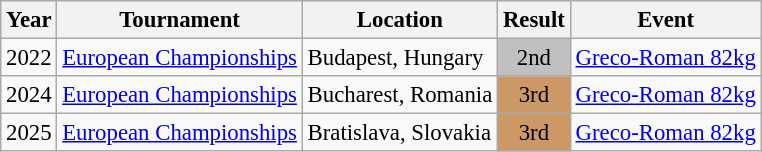<table class="wikitable" style="font-size:95%;">
<tr>
<th>Year</th>
<th>Tournament</th>
<th>Location</th>
<th>Result</th>
<th>Event</th>
</tr>
<tr>
<td>2022</td>
<td><a href='#'>European Championships</a></td>
<td>Budapest, Hungary</td>
<td align="center" bgcolor="silver">2nd</td>
<td><a href='#'>Greco-Roman 82kg</a></td>
</tr>
<tr>
<td>2024</td>
<td><a href='#'>European Championships</a></td>
<td>Bucharest, Romania</td>
<td align="center" bgcolor="cc9966">3rd</td>
<td><a href='#'>Greco-Roman 82kg</a></td>
</tr>
<tr>
<td>2025</td>
<td><a href='#'>European Championships</a></td>
<td>Bratislava, Slovakia</td>
<td align="center" bgcolor="cc9966">3rd</td>
<td><a href='#'>Greco-Roman 82kg</a></td>
</tr>
</table>
